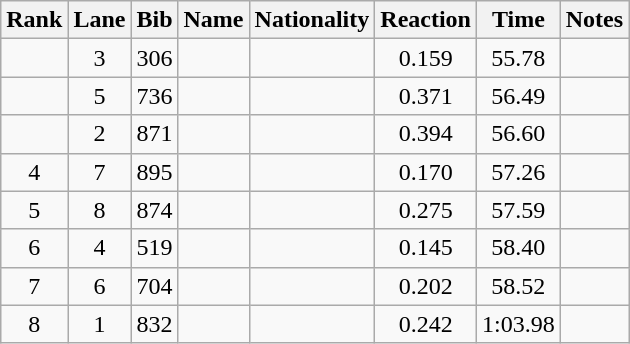<table class="wikitable sortable" style="text-align:center">
<tr>
<th>Rank</th>
<th>Lane</th>
<th>Bib</th>
<th>Name</th>
<th>Nationality</th>
<th>Reaction</th>
<th>Time</th>
<th>Notes</th>
</tr>
<tr>
<td></td>
<td>3</td>
<td>306</td>
<td align=left></td>
<td align=left></td>
<td>0.159</td>
<td>55.78</td>
<td></td>
</tr>
<tr>
<td></td>
<td>5</td>
<td>736</td>
<td align=left></td>
<td align=left></td>
<td>0.371</td>
<td>56.49</td>
<td></td>
</tr>
<tr>
<td></td>
<td>2</td>
<td>871</td>
<td align=left></td>
<td align=left></td>
<td>0.394</td>
<td>56.60</td>
<td></td>
</tr>
<tr>
<td>4</td>
<td>7</td>
<td>895</td>
<td align=left></td>
<td align=left></td>
<td>0.170</td>
<td>57.26</td>
<td></td>
</tr>
<tr>
<td>5</td>
<td>8</td>
<td>874</td>
<td align=left></td>
<td align=left></td>
<td>0.275</td>
<td>57.59</td>
<td></td>
</tr>
<tr>
<td>6</td>
<td>4</td>
<td>519</td>
<td align=left></td>
<td align=left></td>
<td>0.145</td>
<td>58.40</td>
<td></td>
</tr>
<tr>
<td>7</td>
<td>6</td>
<td>704</td>
<td align=left></td>
<td align=left></td>
<td>0.202</td>
<td>58.52</td>
<td></td>
</tr>
<tr>
<td>8</td>
<td>1</td>
<td>832</td>
<td align=left></td>
<td align=left></td>
<td>0.242</td>
<td>1:03.98</td>
<td></td>
</tr>
</table>
